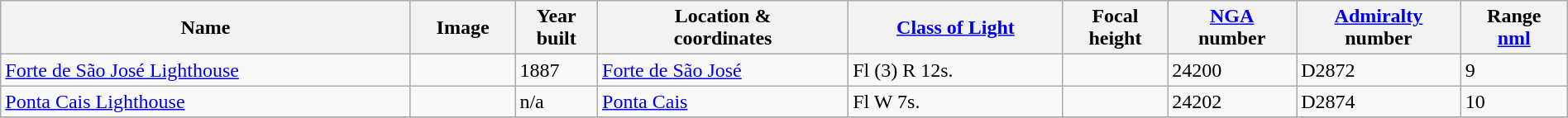<table class="wikitable sortable" style="width:100%">
<tr>
<th>Name</th>
<th>Image</th>
<th>Year<br>built</th>
<th>Location &<br> coordinates</th>
<th><a href='#'>Class of Light</a><br></th>
<th>Focal<br>height<br></th>
<th><a href='#'>NGA</a><br>number<br></th>
<th><a href='#'>Admiralty</a><br>number<br></th>
<th>Range<br><a href='#'>nml</a><br></th>
</tr>
<tr>
<td><a href='#'>Forte de São José Lighthouse</a></td>
<td></td>
<td>1887</td>
<td><a href='#'>Forte de São José</a><br></td>
<td>Fl (3) R 12s.</td>
<td></td>
<td>24200</td>
<td>D2872</td>
<td>9</td>
</tr>
<tr>
<td><a href='#'>Ponta Cais Lighthouse</a></td>
<td></td>
<td>n/a</td>
<td><a href='#'>Ponta Cais</a><br></td>
<td>Fl W 7s.</td>
<td></td>
<td>24202</td>
<td>D2874</td>
<td>10</td>
</tr>
<tr>
</tr>
</table>
